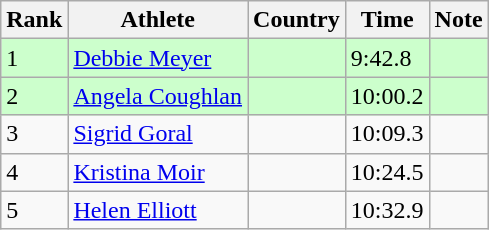<table class="wikitable sortable">
<tr>
<th>Rank</th>
<th>Athlete</th>
<th>Country</th>
<th>Time</th>
<th>Note</th>
</tr>
<tr bgcolor=#CCFFCC>
<td>1</td>
<td><a href='#'>Debbie Meyer</a></td>
<td></td>
<td>9:42.8</td>
<td></td>
</tr>
<tr bgcolor=#CCFFCC>
<td>2</td>
<td><a href='#'>Angela Coughlan</a></td>
<td></td>
<td>10:00.2</td>
<td></td>
</tr>
<tr>
<td>3</td>
<td><a href='#'>Sigrid Goral</a></td>
<td></td>
<td>10:09.3</td>
<td></td>
</tr>
<tr>
<td>4</td>
<td><a href='#'>Kristina Moir</a></td>
<td></td>
<td>10:24.5</td>
<td></td>
</tr>
<tr>
<td>5</td>
<td><a href='#'>Helen Elliott</a></td>
<td></td>
<td>10:32.9</td>
<td></td>
</tr>
</table>
